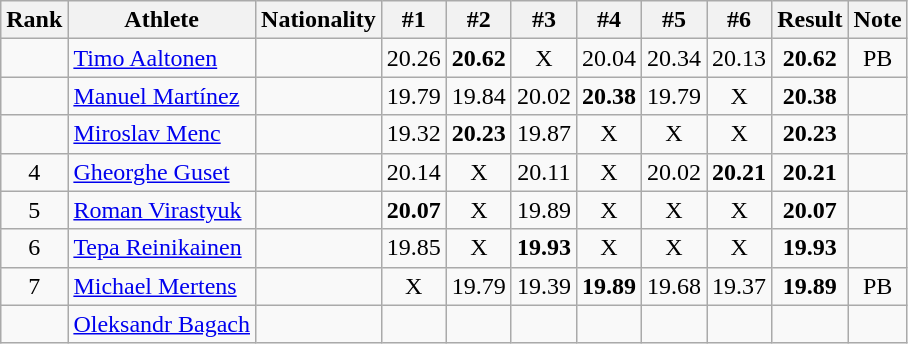<table class="wikitable sortable" style="text-align:center">
<tr>
<th>Rank</th>
<th>Athlete</th>
<th>Nationality</th>
<th>#1</th>
<th>#2</th>
<th>#3</th>
<th>#4</th>
<th>#5</th>
<th>#6</th>
<th>Result</th>
<th>Note</th>
</tr>
<tr>
<td></td>
<td align=left><a href='#'>Timo Aaltonen</a></td>
<td align=left></td>
<td>20.26</td>
<td><strong>20.62</strong></td>
<td>X</td>
<td>20.04</td>
<td>20.34</td>
<td>20.13</td>
<td><strong>20.62</strong></td>
<td>PB</td>
</tr>
<tr>
<td></td>
<td align=left><a href='#'>Manuel Martínez</a></td>
<td align=left></td>
<td>19.79</td>
<td>19.84</td>
<td>20.02</td>
<td><strong>20.38</strong></td>
<td>19.79</td>
<td>X</td>
<td><strong>20.38</strong></td>
<td></td>
</tr>
<tr>
<td></td>
<td align=left><a href='#'>Miroslav Menc</a></td>
<td align=left></td>
<td>19.32</td>
<td><strong>20.23</strong></td>
<td>19.87</td>
<td>X</td>
<td>X</td>
<td>X</td>
<td><strong>20.23</strong></td>
<td></td>
</tr>
<tr>
<td>4</td>
<td align=left><a href='#'>Gheorghe Guset</a></td>
<td align=left></td>
<td>20.14</td>
<td>X</td>
<td>20.11</td>
<td>X</td>
<td>20.02</td>
<td><strong>20.21</strong></td>
<td><strong>20.21</strong></td>
<td></td>
</tr>
<tr>
<td>5</td>
<td align=left><a href='#'>Roman Virastyuk</a></td>
<td align=left></td>
<td><strong>20.07</strong></td>
<td>X</td>
<td>19.89</td>
<td>X</td>
<td>X</td>
<td>X</td>
<td><strong>20.07</strong></td>
<td></td>
</tr>
<tr>
<td>6</td>
<td align=left><a href='#'>Tepa Reinikainen</a></td>
<td align=left></td>
<td>19.85</td>
<td>X</td>
<td><strong>19.93</strong></td>
<td>X</td>
<td>X</td>
<td>X</td>
<td><strong>19.93</strong></td>
<td></td>
</tr>
<tr>
<td>7</td>
<td align=left><a href='#'>Michael Mertens</a></td>
<td align=left></td>
<td>X</td>
<td>19.79</td>
<td>19.39</td>
<td><strong>19.89</strong></td>
<td>19.68</td>
<td>19.37</td>
<td><strong>19.89</strong></td>
<td>PB</td>
</tr>
<tr>
<td></td>
<td align=left><a href='#'>Oleksandr Bagach</a></td>
<td align=left></td>
<td></td>
<td></td>
<td></td>
<td></td>
<td></td>
<td></td>
<td><strong></strong></td>
<td></td>
</tr>
</table>
